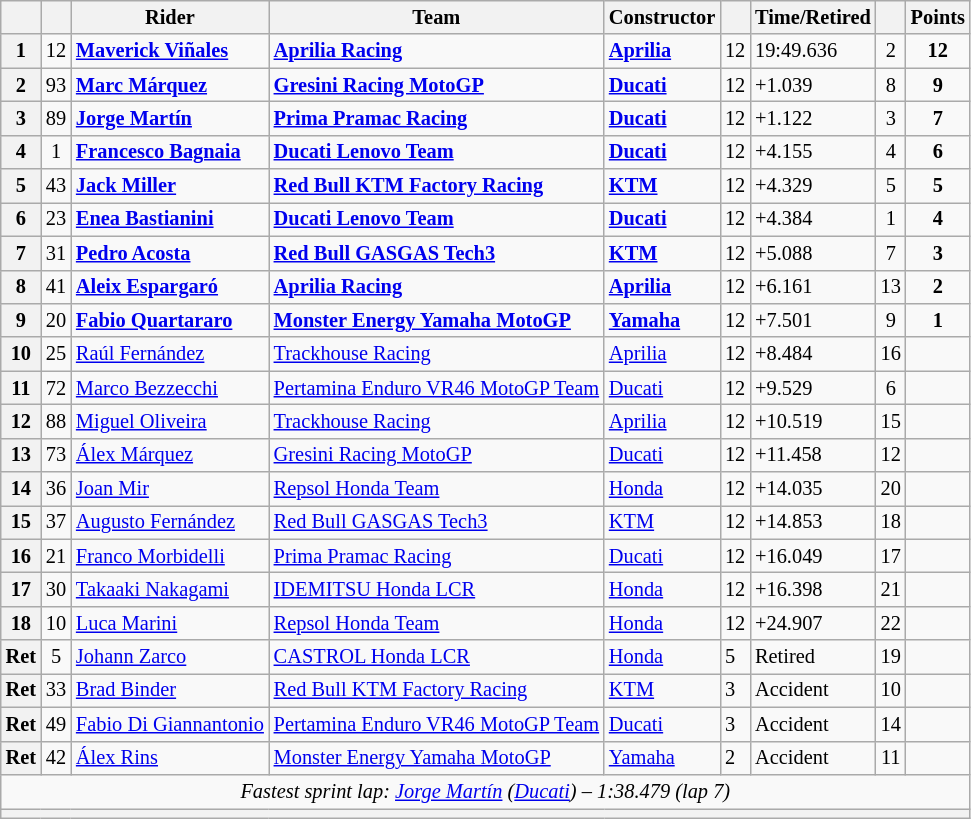<table class="wikitable sortable" style="font-size: 85%;">
<tr>
<th scope="col"></th>
<th scope="col"></th>
<th scope="col">Rider</th>
<th scope="col">Team</th>
<th scope="col">Constructor</th>
<th scope="col" class="unsortable"></th>
<th scope="col" class="unsortable">Time/Retired</th>
<th scope="col"></th>
<th scope="col">Points</th>
</tr>
<tr>
<th scope="row">1</th>
<td align="center">12</td>
<td data-sort-value="vin"> <strong><a href='#'>Maverick Viñales</a></strong></td>
<td><strong><a href='#'>Aprilia Racing</a></strong></td>
<td><strong><a href='#'>Aprilia</a></strong></td>
<td>12</td>
<td>19:49.636</td>
<td align="center">2</td>
<td align="center"><strong>12</strong></td>
</tr>
<tr>
<th scope="row">2</th>
<td align="center">93</td>
<td data-sort-value="marqm"> <strong><a href='#'>Marc Márquez</a></strong></td>
<td><strong><a href='#'>Gresini Racing MotoGP</a></strong></td>
<td><strong><a href='#'>Ducati</a></strong></td>
<td>12</td>
<td>+1.039</td>
<td align="center">8</td>
<td align="center"><strong>9</strong></td>
</tr>
<tr>
<th scope="row">3</th>
<td align="center">89</td>
<td data-sort-value="mart"> <strong><a href='#'>Jorge Martín</a></strong></td>
<td><strong><a href='#'>Prima Pramac Racing</a></strong></td>
<td><strong><a href='#'>Ducati</a></strong></td>
<td>12</td>
<td>+1.122</td>
<td align="center">3</td>
<td align="center"><strong>7</strong></td>
</tr>
<tr>
<th scope="row">4</th>
<td align="center">1</td>
<td data-sort-value="bag"> <strong><a href='#'>Francesco Bagnaia</a></strong></td>
<td><strong><a href='#'>Ducati Lenovo Team</a></strong></td>
<td><strong><a href='#'>Ducati</a></strong></td>
<td>12</td>
<td>+4.155</td>
<td align="center">4</td>
<td align="center"><strong>6</strong></td>
</tr>
<tr>
<th scope="row">5</th>
<td align="center">43</td>
<td data-sort-value="mil"> <strong><a href='#'>Jack Miller</a></strong></td>
<td><strong><a href='#'>Red Bull KTM Factory Racing</a></strong></td>
<td><strong><a href='#'>KTM</a></strong></td>
<td>12</td>
<td>+4.329</td>
<td align="center">5</td>
<td align="center"><strong>5</strong></td>
</tr>
<tr>
<th scope="row">6</th>
<td align="center">23</td>
<td data-sort-value="bas"> <strong><a href='#'>Enea Bastianini</a></strong></td>
<td><strong><a href='#'>Ducati Lenovo Team</a></strong></td>
<td><strong><a href='#'>Ducati</a></strong></td>
<td>12</td>
<td>+4.384</td>
<td align="center">1</td>
<td align="center"><strong>4</strong></td>
</tr>
<tr>
<th scope="row">7</th>
<td align="center">31</td>
<td data-sort-value="aco"> <strong><a href='#'>Pedro Acosta</a></strong></td>
<td><strong><a href='#'>Red Bull GASGAS Tech3</a></strong></td>
<td><strong><a href='#'>KTM</a></strong></td>
<td>12</td>
<td>+5.088</td>
<td align="center">7</td>
<td align="center"><strong>3</strong></td>
</tr>
<tr>
<th scope="row">8</th>
<td align="center">41</td>
<td data-sort-value="esp"> <strong><a href='#'>Aleix Espargaró</a></strong></td>
<td><strong><a href='#'>Aprilia Racing</a></strong></td>
<td><strong><a href='#'>Aprilia</a></strong></td>
<td>12</td>
<td>+6.161</td>
<td align="center">13</td>
<td align="center"><strong>2</strong></td>
</tr>
<tr>
<th scope="row">9</th>
<td align="center">20</td>
<td data-sort-value="qua"> <strong><a href='#'>Fabio Quartararo</a></strong></td>
<td><strong><a href='#'>Monster Energy Yamaha MotoGP</a></strong></td>
<td><strong><a href='#'>Yamaha</a></strong></td>
<td>12</td>
<td>+7.501</td>
<td align="center">9</td>
<td align="center"><strong>1</strong></td>
</tr>
<tr>
<th scope="row">10</th>
<td align="center">25</td>
<td data-sort-value="ferr"> <a href='#'>Raúl Fernández</a></td>
<td><a href='#'>Trackhouse Racing</a></td>
<td><a href='#'>Aprilia</a></td>
<td>12</td>
<td>+8.484</td>
<td align="center">16</td>
<td align="center"></td>
</tr>
<tr>
<th scope="row">11</th>
<td align="center">72</td>
<td data-sort-value="bez"> <a href='#'>Marco Bezzecchi</a></td>
<td><a href='#'>Pertamina Enduro VR46 MotoGP Team</a></td>
<td><a href='#'>Ducati</a></td>
<td>12</td>
<td>+9.529</td>
<td align="center">6</td>
<td></td>
</tr>
<tr>
<th scope="row">12</th>
<td align="center">88</td>
<td data-sort-value="oli"> <a href='#'>Miguel Oliveira</a></td>
<td><a href='#'>Trackhouse Racing</a></td>
<td><a href='#'>Aprilia</a></td>
<td>12</td>
<td>+10.519</td>
<td align="center">15</td>
<td align="center"></td>
</tr>
<tr>
<th scope="row">13</th>
<td align="center">73</td>
<td data-sort-value="marqa"> <a href='#'>Álex Márquez</a></td>
<td><a href='#'>Gresini Racing MotoGP</a></td>
<td><a href='#'>Ducati</a></td>
<td>12</td>
<td>+11.458</td>
<td align="center">12</td>
<td align="center"></td>
</tr>
<tr>
<th scope="row">14</th>
<td align="center">36</td>
<td data-sort-value="mir"> <a href='#'>Joan Mir</a></td>
<td><a href='#'>Repsol Honda Team</a></td>
<td><a href='#'>Honda</a></td>
<td>12</td>
<td>+14.035</td>
<td align="center">20</td>
<td align="center"></td>
</tr>
<tr>
<th scope="row">15</th>
<td align="center">37</td>
<td data-sort-value="fera"> <a href='#'>Augusto Fernández</a></td>
<td><a href='#'>Red Bull GASGAS Tech3</a></td>
<td><a href='#'>KTM</a></td>
<td>12</td>
<td>+14.853</td>
<td align="center">18</td>
<td align="center"></td>
</tr>
<tr>
<th scope="row">16</th>
<td align="center">21</td>
<td data-sort-value="mor"> <a href='#'>Franco Morbidelli</a></td>
<td><a href='#'>Prima Pramac Racing</a></td>
<td><a href='#'>Ducati</a></td>
<td>12</td>
<td>+16.049</td>
<td align="center">17</td>
<td align="center"></td>
</tr>
<tr>
<th scope="row">17</th>
<td align="center">30</td>
<td data-sort-value="nak"> <a href='#'>Takaaki Nakagami</a></td>
<td><a href='#'>IDEMITSU Honda LCR</a></td>
<td><a href='#'>Honda</a></td>
<td>12</td>
<td>+16.398</td>
<td align="center">21</td>
<td align="center"></td>
</tr>
<tr>
<th scope="row">18</th>
<td align="center">10</td>
<td data-sort-value="mari"> <a href='#'>Luca Marini</a></td>
<td><a href='#'>Repsol Honda Team</a></td>
<td><a href='#'>Honda</a></td>
<td>12</td>
<td>+24.907</td>
<td align="center">22</td>
<td align="center"></td>
</tr>
<tr>
<th scope="row">Ret</th>
<td align="center">5</td>
<td data-sort-value="zar"> <a href='#'>Johann Zarco</a></td>
<td><a href='#'>CASTROL Honda LCR</a></td>
<td><a href='#'>Honda</a></td>
<td>5</td>
<td>Retired</td>
<td align="center">19</td>
<td align="center"></td>
</tr>
<tr>
<th scope="row">Ret</th>
<td align="center">33</td>
<td data-sort-value="bin"> <a href='#'>Brad Binder</a></td>
<td><a href='#'>Red Bull KTM Factory Racing</a></td>
<td><a href='#'>KTM</a></td>
<td>3</td>
<td>Accident</td>
<td align="center">10</td>
<td align="center"></td>
</tr>
<tr>
<th scope="row">Ret</th>
<td align="center">49</td>
<td data-sort-value="dig"> <a href='#'>Fabio Di Giannantonio</a></td>
<td><a href='#'>Pertamina Enduro VR46 MotoGP Team</a></td>
<td><a href='#'>Ducati</a></td>
<td>3</td>
<td>Accident</td>
<td align="center">14</td>
<td align="center"></td>
</tr>
<tr>
<th scope="row">Ret</th>
<td align="center">42</td>
<td data-sort-value="rin"> <a href='#'>Álex Rins</a></td>
<td><a href='#'>Monster Energy Yamaha MotoGP</a></td>
<td><a href='#'>Yamaha</a></td>
<td>2</td>
<td>Accident</td>
<td align="center">11</td>
<td align="center"></td>
</tr>
<tr class="sortbottom">
<td colspan="9" style="text-align:center"><em>Fastest sprint lap:  <a href='#'>Jorge Martín</a> (<a href='#'>Ducati</a>) – 1:38.479 (lap 7)</em></td>
</tr>
<tr>
<th colspan=9></th>
</tr>
</table>
